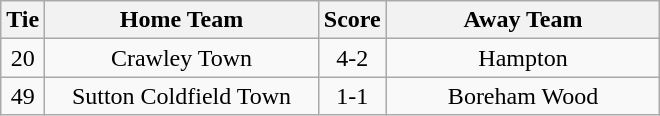<table class="wikitable" style="text-align:center;">
<tr>
<th width=20>Tie</th>
<th width=175>Home Team</th>
<th width=20>Score</th>
<th width=175>Away Team</th>
</tr>
<tr>
<td>20</td>
<td>Crawley Town</td>
<td>4-2</td>
<td>Hampton</td>
</tr>
<tr>
<td>49</td>
<td>Sutton Coldfield Town</td>
<td>1-1</td>
<td>Boreham Wood</td>
</tr>
</table>
